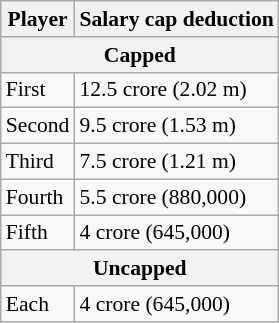<table class=wikitable style="margin:0; font-size:90%">
<tr>
<th>Player</th>
<th>Salary cap deduction</th>
</tr>
<tr>
<th colspan="2">Capped</th>
</tr>
<tr>
<td>First</td>
<td> 12.5 crore (2.02 m)</td>
</tr>
<tr>
<td>Second</td>
<td> 9.5 crore (1.53 m)</td>
</tr>
<tr>
<td>Third</td>
<td> 7.5 crore (1.21 m)</td>
</tr>
<tr>
<td>Fourth</td>
<td> 5.5 crore (880,000)</td>
</tr>
<tr>
<td>Fifth</td>
<td> 4 crore (645,000)</td>
</tr>
<tr>
<th colspan="2">Uncapped</th>
</tr>
<tr>
<td>Each</td>
<td> 4 crore (645,000)</td>
</tr>
</table>
